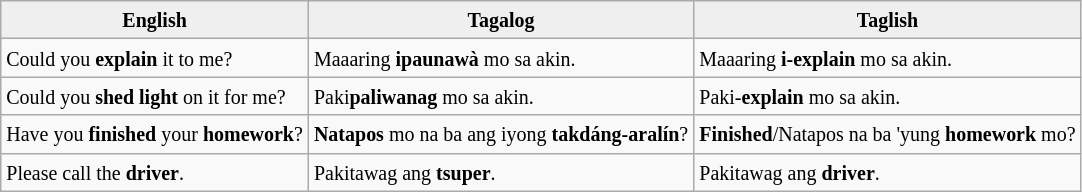<table class="wikitable">
<tr>
<th style="background:#efefef;"><small>English</small></th>
<th style="background:#efefef;"><small>Tagalog</small></th>
<th style="background:#efefef;"><small>Taglish</small></th>
</tr>
<tr>
<td><small>Could you <strong>explain</strong> it to me?</small></td>
<td><small>Maaaring <strong>ipaunawà</strong> mo sa akin.</small></td>
<td><small>Maaaring <strong>i-explain</strong> mo sa akin.</small></td>
</tr>
<tr>
<td><small>Could you <strong>shed light</strong> on it for me?</small></td>
<td><small>Paki<strong>paliwanag</strong> mo sa akin.</small></td>
<td><small>Paki-<strong>explain</strong> mo sa akin.</small></td>
</tr>
<tr>
<td><small>Have you <strong>finished</strong> your <strong>homework</strong>?</small></td>
<td><small><strong>Natapos</strong> mo na ba ang iyong <strong>takdáng-aralín</strong>?</small></td>
<td><small><strong>Finished</strong>/Natapos na ba 'yung <strong>homework</strong> mo?</small></td>
</tr>
<tr>
<td><small>Please call the <strong>driver</strong>.</small></td>
<td><small>Pakitawag ang <strong>tsuper</strong>.</small></td>
<td><small>Pakitawag ang <strong>driver</strong>.</small></td>
</tr>
</table>
